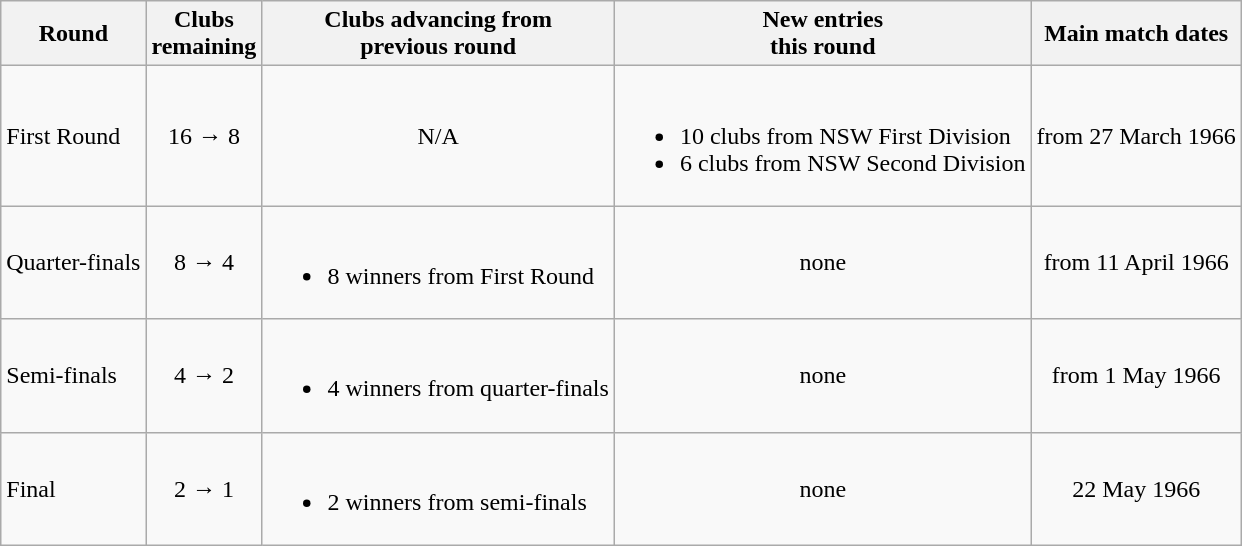<table class="wikitable">
<tr>
<th>Round</th>
<th>Clubs<br>remaining</th>
<th>Clubs advancing from<br>previous round</th>
<th>New entries<br>this round</th>
<th>Main match dates</th>
</tr>
<tr>
<td>First Round</td>
<td style="text-align:center;">16 → 8</td>
<td style="text-align:center;">N/A</td>
<td><br><ul><li>10 clubs from NSW First Division</li><li>6 clubs from NSW Second Division</li></ul></td>
<td style="text-align:center;">from 27 March 1966</td>
</tr>
<tr>
<td>Quarter-finals</td>
<td style="text-align:center;">8 → 4</td>
<td><br><ul><li>8 winners from First Round</li></ul></td>
<td style="text-align:center;">none</td>
<td style="text-align:center;">from 11 April 1966</td>
</tr>
<tr>
<td>Semi-finals</td>
<td style="text-align:center;">4 → 2</td>
<td><br><ul><li>4 winners from quarter-finals</li></ul></td>
<td style="text-align:center;">none</td>
<td style="text-align:center;">from 1 May 1966</td>
</tr>
<tr>
<td>Final</td>
<td style="text-align:center;">2 → 1</td>
<td><br><ul><li>2 winners from semi-finals</li></ul></td>
<td style="text-align:center;">none</td>
<td style="text-align:center;">22 May 1966</td>
</tr>
</table>
